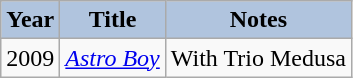<table class="wikitable">
<tr>
<th style="background:#B0C4DE;">Year</th>
<th style="background:#B0C4DE;">Title</th>
<th style="background:#B0C4DE;">Notes</th>
</tr>
<tr>
<td>2009</td>
<td><em><a href='#'>Astro Boy</a></em></td>
<td>With Trio Medusa</td>
</tr>
</table>
